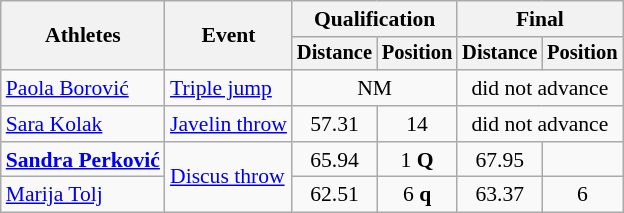<table class=wikitable style="font-size:90%">
<tr>
<th rowspan="2">Athletes</th>
<th rowspan="2">Event</th>
<th colspan="2">Qualification</th>
<th colspan="2">Final</th>
</tr>
<tr style="font-size:95%">
<th>Distance</th>
<th>Position</th>
<th>Distance</th>
<th>Position</th>
</tr>
<tr>
<td><a href='#'>Paola Borović</a></td>
<td><a href='#'>Triple jump</a></td>
<td align=center colspan=2>NM</td>
<td align=center colspan=2>did not advance</td>
</tr>
<tr>
<td><a href='#'>Sara Kolak</a></td>
<td><a href='#'>Javelin throw</a></td>
<td align=center>57.31</td>
<td align=center>14</td>
<td align=center colspan=2>did not advance</td>
</tr>
<tr>
<td><strong><a href='#'>Sandra Perković</a></strong></td>
<td rowspan=2><a href='#'>Discus throw</a></td>
<td align=center>65.94</td>
<td align=center>1 <strong>Q</strong></td>
<td align=center>67.95</td>
<td align=center></td>
</tr>
<tr>
<td><a href='#'>Marija Tolj</a></td>
<td align=center>62.51</td>
<td align=center>6 <strong>q</strong></td>
<td align=center>63.37</td>
<td align=center>6</td>
</tr>
</table>
